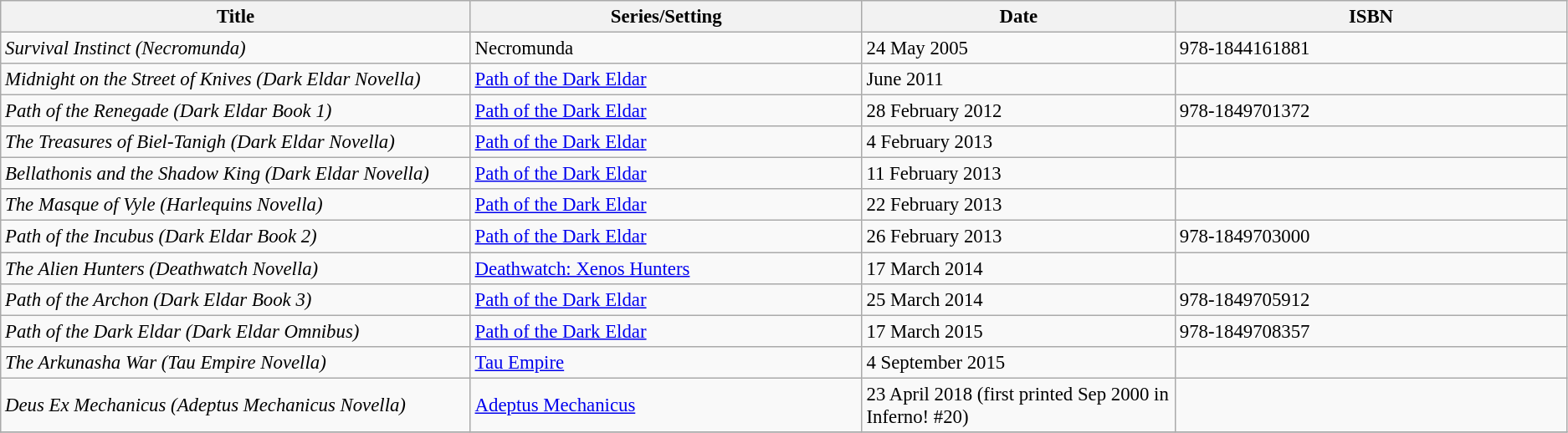<table class="wikitable sortable" style="margins:auto; width=95%; font-size: 95%;">
<tr>
<th width="30%">Title</th>
<th width="25%">Series/Setting</th>
<th width="20%">Date</th>
<th width="25%">ISBN</th>
</tr>
<tr>
<td><em>Survival Instinct (Necromunda)</em></td>
<td>Necromunda</td>
<td>24 May 2005</td>
<td>978-1844161881</td>
</tr>
<tr>
<td><em>Midnight on the Street of Knives (Dark Eldar Novella)</em></td>
<td><a href='#'>Path of the Dark Eldar</a></td>
<td>June 2011</td>
<td></td>
</tr>
<tr>
<td><em>Path of the Renegade (Dark Eldar Book 1)</em></td>
<td><a href='#'>Path of the Dark Eldar</a></td>
<td>28 February 2012</td>
<td>978-1849701372</td>
</tr>
<tr>
<td><em>The Treasures of Biel-Tanigh (Dark Eldar Novella)</em></td>
<td><a href='#'>Path of the Dark Eldar</a></td>
<td>4 February 2013</td>
<td></td>
</tr>
<tr>
<td><em>Bellathonis and the Shadow King (Dark Eldar Novella)</em></td>
<td><a href='#'>Path of the Dark Eldar</a></td>
<td>11 February 2013</td>
<td></td>
</tr>
<tr>
<td><em>The Masque of Vyle (Harlequins Novella)</em></td>
<td><a href='#'>Path of the Dark Eldar</a></td>
<td>22 February 2013</td>
<td></td>
</tr>
<tr>
<td><em>Path of the Incubus (Dark Eldar Book 2)</em></td>
<td><a href='#'>Path of the Dark Eldar</a></td>
<td>26 February 2013</td>
<td>978-1849703000</td>
</tr>
<tr>
<td><em>The Alien Hunters (Deathwatch Novella)</em></td>
<td><a href='#'>Deathwatch: Xenos Hunters</a></td>
<td>17 March 2014</td>
<td></td>
</tr>
<tr>
<td><em>Path of the Archon (Dark Eldar Book 3)</em></td>
<td><a href='#'>Path of the Dark Eldar</a></td>
<td>25 March 2014</td>
<td>978-1849705912</td>
</tr>
<tr>
<td><em>Path of the Dark Eldar (Dark Eldar Omnibus)</em></td>
<td><a href='#'>Path of the Dark Eldar</a></td>
<td>17 March 2015</td>
<td>978-1849708357</td>
</tr>
<tr>
<td><em>The Arkunasha War (Tau Empire Novella)</em></td>
<td><a href='#'>Tau Empire</a></td>
<td>4 September 2015</td>
<td></td>
</tr>
<tr>
<td><em>Deus Ex Mechanicus (Adeptus Mechanicus Novella)</em></td>
<td><a href='#'>Adeptus Mechanicus</a></td>
<td>23 April 2018 (first printed Sep 2000 in Inferno! #20)</td>
<td></td>
</tr>
<tr>
</tr>
</table>
